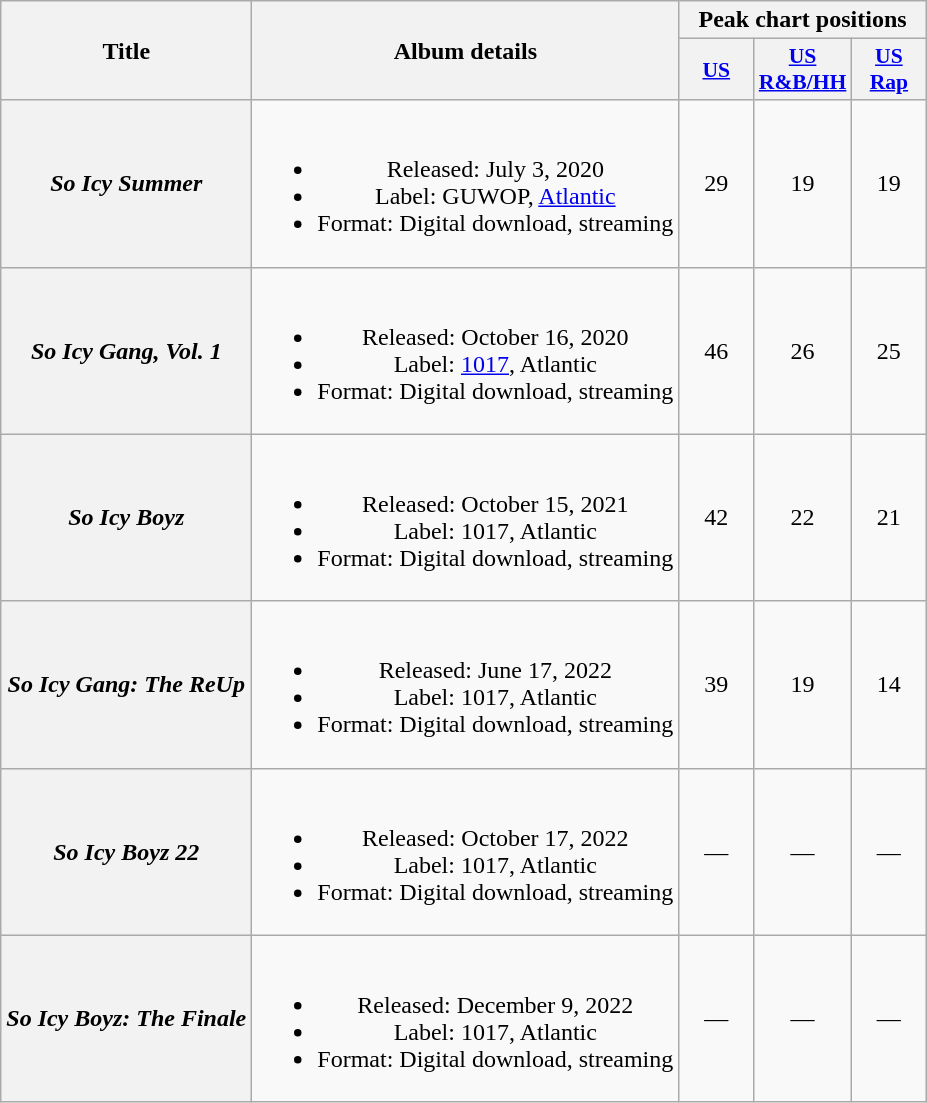<table class="wikitable plainrowheaders" style="text-align:center;">
<tr>
<th rowspan="2">Title</th>
<th rowspan="2">Album details</th>
<th colspan="3">Peak chart positions</th>
</tr>
<tr>
<th scope="col" style="width:3em;font-size:90%;"><a href='#'>US</a><br></th>
<th scope="col" style="width:3em;font-size:90%;"><a href='#'>US<br>R&B/HH</a><br></th>
<th scope="col" style="width:3em;font-size:90%;"><a href='#'>US<br>Rap</a><br></th>
</tr>
<tr>
<th scope="row"><em>So Icy Summer</em><br></th>
<td><br><ul><li>Released: July 3, 2020</li><li>Label: GUWOP, <a href='#'>Atlantic</a></li><li>Format: Digital download, streaming</li></ul></td>
<td>29</td>
<td>19</td>
<td>19</td>
</tr>
<tr>
<th scope="row"><em>So Icy Gang, Vol. 1</em><br></th>
<td><br><ul><li>Released: October 16, 2020</li><li>Label: <a href='#'>1017</a>, Atlantic</li><li>Format: Digital download, streaming</li></ul></td>
<td>46</td>
<td>26</td>
<td>25</td>
</tr>
<tr>
<th scope="row"><em>So Icy Boyz</em><br></th>
<td><br><ul><li>Released: October 15, 2021</li><li>Label: 1017, Atlantic</li><li>Format: Digital download, streaming</li></ul></td>
<td>42</td>
<td>22</td>
<td>21</td>
</tr>
<tr>
<th scope="row"><em>So Icy Gang: The ReUp</em><br></th>
<td><br><ul><li>Released: June 17, 2022</li><li>Label: 1017, Atlantic</li><li>Format: Digital download, streaming</li></ul></td>
<td>39</td>
<td>19</td>
<td>14</td>
</tr>
<tr>
<th scope="row"><em>So Icy Boyz 22</em><br></th>
<td><br><ul><li>Released: October 17, 2022</li><li>Label: 1017, Atlantic</li><li>Format: Digital download, streaming</li></ul></td>
<td>—</td>
<td>—</td>
<td>—</td>
</tr>
<tr>
<th scope="row"><em>So Icy Boyz: The Finale</em><br></th>
<td><br><ul><li>Released: December 9, 2022</li><li>Label: 1017, Atlantic</li><li>Format: Digital download, streaming</li></ul></td>
<td>—</td>
<td>—</td>
<td>—</td>
</tr>
</table>
